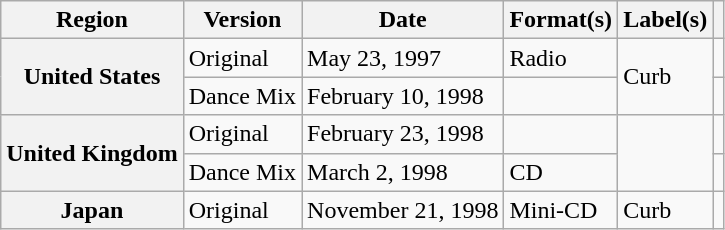<table class="wikitable plainrowheaders">
<tr>
<th scope="col">Region</th>
<th scope="col">Version</th>
<th scope="col">Date</th>
<th scope="col">Format(s)</th>
<th scope="col">Label(s)</th>
<th scope="col"></th>
</tr>
<tr>
<th scope="row" rowspan="2">United States</th>
<td>Original</td>
<td>May 23, 1997</td>
<td>Radio</td>
<td rowspan="2">Curb</td>
<td></td>
</tr>
<tr>
<td>Dance Mix</td>
<td>February 10, 1998</td>
<td></td>
<td></td>
</tr>
<tr>
<th scope="row" rowspan="2">United Kingdom</th>
<td>Original</td>
<td>February 23, 1998</td>
<td></td>
<td rowspan="2"></td>
<td></td>
</tr>
<tr>
<td>Dance Mix</td>
<td>March 2, 1998</td>
<td>CD</td>
<td></td>
</tr>
<tr>
<th scope="row">Japan</th>
<td>Original</td>
<td>November 21, 1998</td>
<td>Mini-CD</td>
<td>Curb</td>
<td></td>
</tr>
</table>
